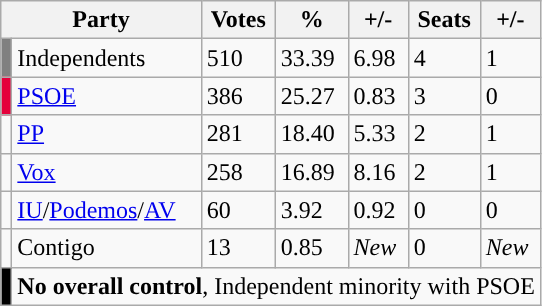<table class="wikitable">
<tr>
<th colspan="2">Party</th>
<th>Votes</th>
<th>%</th>
<th>+/-</th>
<th>Seats</th>
<th>+/-</th>
</tr>
<tr>
<td bgcolor="grey"></td>
<td>Independents</td>
<td>510</td>
<td>33.39</td>
<td> 6.98</td>
<td>4</td>
<td> 1</td>
</tr>
<tr>
<td bgcolor="#E4003B"></td>
<td><a href='#'>PSOE</a></td>
<td>386</td>
<td>25.27</td>
<td> 0.83</td>
<td>3</td>
<td> 0</td>
</tr>
<tr>
<td></td>
<td><a href='#'>PP</a></td>
<td>281</td>
<td>18.40</td>
<td> 5.33</td>
<td>2</td>
<td> 1</td>
</tr>
<tr>
<td></td>
<td><a href='#'>Vox</a></td>
<td>258</td>
<td>16.89</td>
<td> 8.16</td>
<td>2</td>
<td> 1</td>
</tr>
<tr>
<td></td>
<td><a href='#'>IU</a>/<a href='#'>Podemos</a>/<a href='#'>AV</a></td>
<td>60</td>
<td>3.92</td>
<td> 0.92</td>
<td>0</td>
<td> 0</td>
</tr>
<tr>
<td></td>
<td>Contigo</td>
<td>13</td>
<td>0.85</td>
<td><em>New</em></td>
<td>0</td>
<td><em>New</em></td>
</tr>
<tr>
<td bgcolor="black"></td>
<td colspan="6"><strong>No overall control</strong>, Independent minority with PSOE</td>
</tr>
</table>
